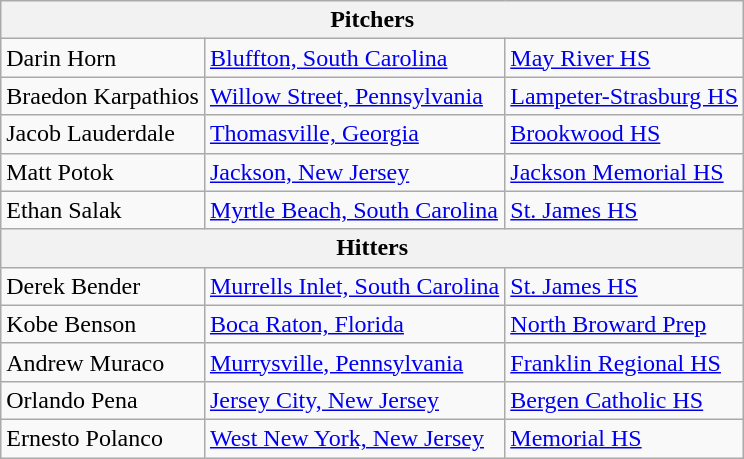<table class="wikitable">
<tr>
<th colspan=3>Pitchers</th>
</tr>
<tr>
<td>Darin Horn</td>
<td><a href='#'>Bluffton, South Carolina</a></td>
<td><a href='#'>May River HS</a></td>
</tr>
<tr>
<td>Braedon Karpathios</td>
<td><a href='#'>Willow Street, Pennsylvania</a></td>
<td><a href='#'>Lampeter-Strasburg HS</a></td>
</tr>
<tr>
<td>Jacob Lauderdale</td>
<td><a href='#'>Thomasville, Georgia</a></td>
<td><a href='#'>Brookwood HS</a></td>
</tr>
<tr>
<td>Matt Potok</td>
<td><a href='#'>Jackson, New Jersey</a></td>
<td><a href='#'>Jackson Memorial HS</a></td>
</tr>
<tr>
<td>Ethan Salak</td>
<td><a href='#'>Myrtle Beach, South Carolina</a></td>
<td><a href='#'>St. James HS</a></td>
</tr>
<tr>
<th colspan=3>Hitters</th>
</tr>
<tr>
<td>Derek Bender</td>
<td><a href='#'>Murrells Inlet, South Carolina</a></td>
<td><a href='#'>St. James HS</a></td>
</tr>
<tr>
<td>Kobe Benson</td>
<td><a href='#'>Boca Raton, Florida</a></td>
<td><a href='#'>North Broward Prep</a></td>
</tr>
<tr>
<td>Andrew Muraco</td>
<td><a href='#'>Murrysville, Pennsylvania</a></td>
<td><a href='#'>Franklin Regional HS</a></td>
</tr>
<tr>
<td>Orlando Pena</td>
<td><a href='#'>Jersey City, New Jersey</a></td>
<td><a href='#'>Bergen Catholic HS</a></td>
</tr>
<tr>
<td>Ernesto Polanco</td>
<td><a href='#'>West New York, New Jersey</a></td>
<td><a href='#'>Memorial HS</a></td>
</tr>
</table>
